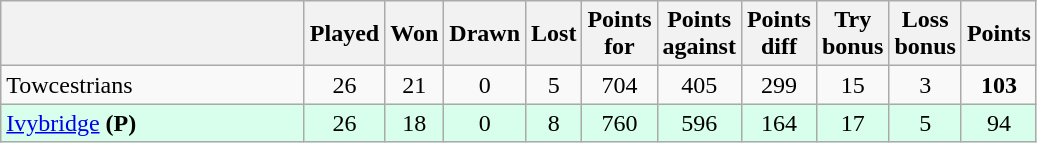<table class="wikitable" style="text-align:center">
<tr>
<th bgcolor="#efefef" width="195"></th>
<th bgcolor="#efefef" width="20">Played</th>
<th bgcolor="#efefef" width="20">Won</th>
<th bgcolor="#efefef" width="20">Drawn</th>
<th bgcolor="#efefef" width="20">Lost</th>
<th bgcolor="#efefef" width="20">Points for</th>
<th bgcolor="#efefef" width="20">Points against</th>
<th bgcolor="#efefef" width="20">Points diff</th>
<th bgcolor="#efefef" width="20">Try bonus</th>
<th bgcolor="#efefef" width="20">Loss bonus</th>
<th bgcolor="#efefef" width="20">Points</th>
</tr>
<tr>
<td style="text-align:left;">Towcestrians</td>
<td>26</td>
<td>21</td>
<td>0</td>
<td>5</td>
<td>704</td>
<td>405</td>
<td>299</td>
<td>15</td>
<td>3</td>
<td><strong>103</strong></td>
</tr>
<tr bgcolor=#d8ffeb align=center>
<td align=left><a href='#'>Ivybridge</a> <strong>(P)</strong></td>
<td>26</td>
<td>18</td>
<td>0</td>
<td>8</td>
<td>760</td>
<td>596</td>
<td>164</td>
<td>17</td>
<td>5</td>
<td>94</td>
</tr>
</table>
